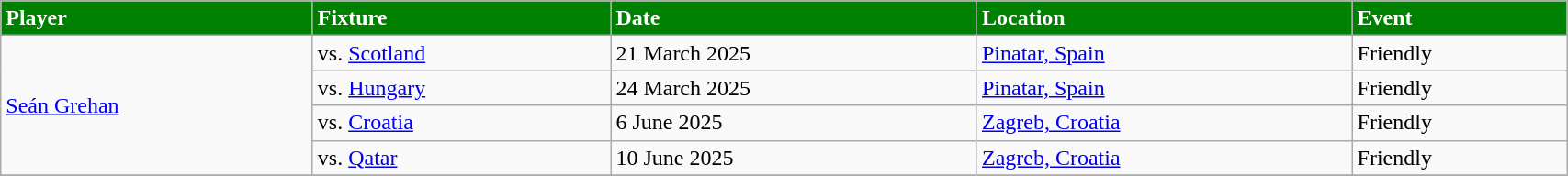<table class="wikitable" style="width:90%;">
<tr>
<th style="background:green; color:white; text-align:left;">Player</th>
<th style="background:green; color:white; text-align:left;">Fixture</th>
<th style="background:green; color:white; text-align:left;">Date</th>
<th style="background:green; color:white; text-align:left;">Location</th>
<th style="background:green; color:white; text-align:left;">Event</th>
</tr>
<tr>
<td rowspan="4"><a href='#'>Seán Grehan</a></td>
<td>vs.  <a href='#'>Scotland</a></td>
<td>21 March 2025</td>
<td><a href='#'>Pinatar, Spain</a></td>
<td>Friendly</td>
</tr>
<tr>
<td>vs.  <a href='#'>Hungary</a></td>
<td>24 March 2025</td>
<td><a href='#'>Pinatar, Spain</a></td>
<td>Friendly</td>
</tr>
<tr>
<td>vs.  <a href='#'>Croatia</a></td>
<td>6 June 2025</td>
<td><a href='#'>Zagreb, Croatia</a></td>
<td>Friendly</td>
</tr>
<tr>
<td>vs.  <a href='#'>Qatar</a></td>
<td>10 June 2025</td>
<td><a href='#'>Zagreb, Croatia</a></td>
<td>Friendly</td>
</tr>
<tr>
</tr>
</table>
